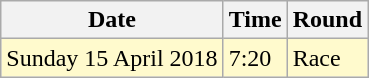<table class="wikitable">
<tr>
<th>Date</th>
<th>Time</th>
<th>Round</th>
</tr>
<tr>
<td style=background:lemonchiffon>Sunday 15 April 2018</td>
<td style=background:lemonchiffon>7:20</td>
<td style=background:lemonchiffon>Race</td>
</tr>
</table>
